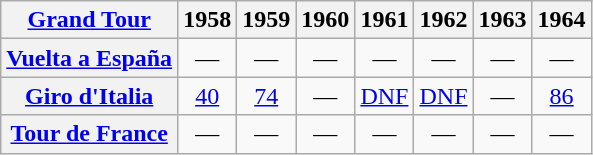<table class="wikitable plainrowheaders">
<tr>
<th scope="col"><a href='#'>Grand Tour</a></th>
<th scope="col">1958</th>
<th scope="col">1959</th>
<th scope="col">1960</th>
<th scope="col">1961</th>
<th scope="col">1962</th>
<th scope="col">1963</th>
<th scope="col">1964</th>
</tr>
<tr style="text-align:center;">
<th scope="row"> <a href='#'>Vuelta a España</a></th>
<td>—</td>
<td>—</td>
<td>—</td>
<td>—</td>
<td>—</td>
<td>—</td>
<td>—</td>
</tr>
<tr style="text-align:center;">
<th scope="row"> <a href='#'>Giro d'Italia</a></th>
<td><a href='#'>40</a></td>
<td><a href='#'>74</a></td>
<td>—</td>
<td><a href='#'>DNF</a></td>
<td><a href='#'>DNF</a></td>
<td>—</td>
<td><a href='#'>86</a></td>
</tr>
<tr style="text-align:center;">
<th scope="row"> <a href='#'>Tour de France</a></th>
<td>—</td>
<td>—</td>
<td>—</td>
<td>—</td>
<td>—</td>
<td>—</td>
<td>—</td>
</tr>
</table>
